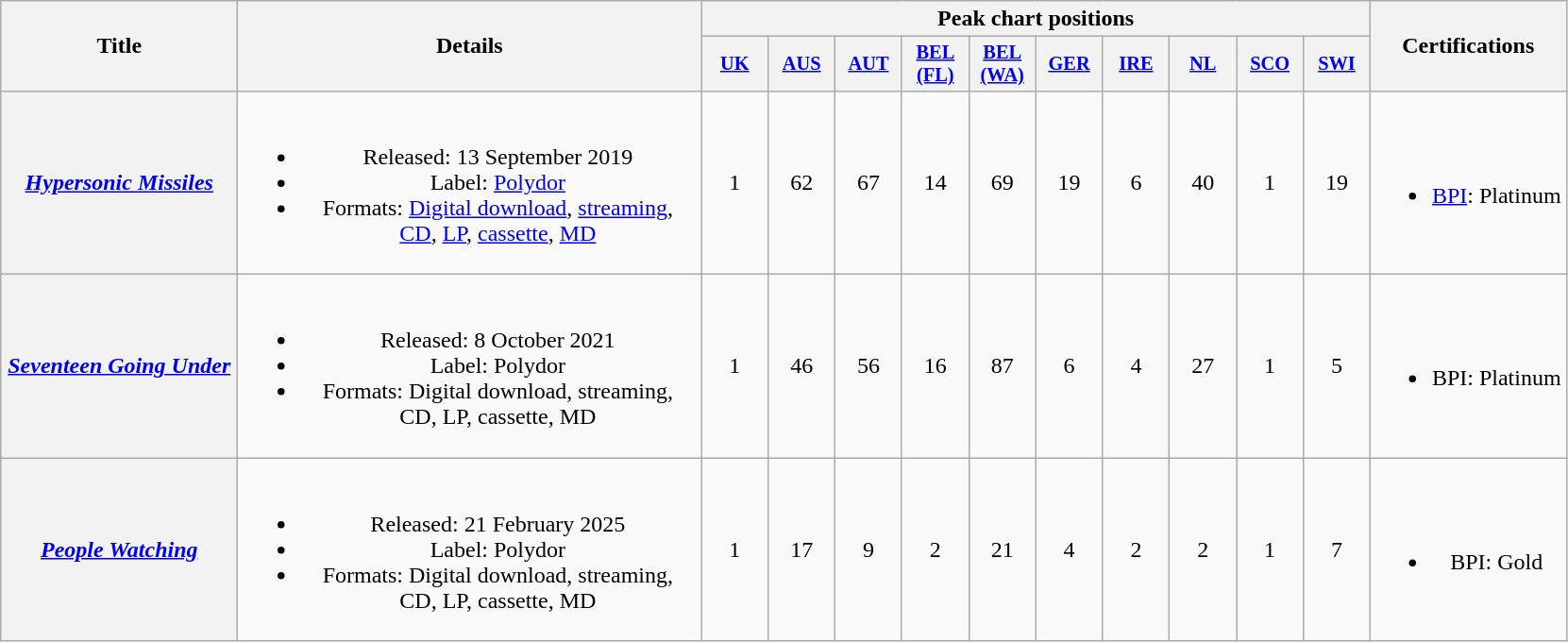<table class="wikitable plainrowheaders" style="text-align:center;">
<tr>
<th scope="col" rowspan="2" style="width:10em;">Title</th>
<th scope="col" rowspan="2" style="width:20em;">Details</th>
<th scope="col" colspan="10">Peak chart positions</th>
<th scope="col" rowspan="2">Certifications</th>
</tr>
<tr>
<th scope="col" style="width:3em;font-size:85%;"><a href='#'>UK</a><br></th>
<th scope="col" style="width:3em;font-size:85%;"><a href='#'>AUS</a><br></th>
<th scope="col" style="width:3em;font-size:85%;"><a href='#'>AUT</a><br></th>
<th scope="col" style="width:3em;font-size:85%;"><a href='#'>BEL<br>(FL)</a><br></th>
<th scope="col" style="width:3em;font-size:85%;"><a href='#'>BEL<br>(WA)</a><br></th>
<th scope="col" style="width:3em;font-size:85%;"><a href='#'>GER</a><br></th>
<th scope="col" style="width:3em;font-size:85%;"><a href='#'>IRE</a><br></th>
<th scope="col" style="width:3em;font-size:85%;"><a href='#'>NL</a><br></th>
<th scope="col" style="width:3em;font-size:85%;"><a href='#'>SCO</a><br></th>
<th scope="col" style="width:3em;font-size:85%;"><a href='#'>SWI</a><br></th>
</tr>
<tr>
<th scope="row"><em><a href='#'>Hypersonic Missiles</a></em></th>
<td><br><ul><li>Released: 13 September 2019</li><li>Label: <a href='#'>Polydor</a></li><li>Formats: <a href='#'>Digital download</a>, <a href='#'>streaming</a>,<br><a href='#'>CD</a>, <a href='#'>LP</a>, <a href='#'>cassette</a>, <a href='#'>MD</a></li></ul></td>
<td>1</td>
<td>62</td>
<td>67</td>
<td>14</td>
<td>69</td>
<td>19</td>
<td>6</td>
<td>40</td>
<td>1</td>
<td>19</td>
<td><br><ul><li><a href='#'>BPI</a>: Platinum</li></ul></td>
</tr>
<tr>
<th scope="row"><em><a href='#'>Seventeen Going Under</a></em></th>
<td><br><ul><li>Released: 8 October 2021</li><li>Label: Polydor</li><li>Formats: Digital download, streaming,<br>CD, LP, cassette, MD</li></ul></td>
<td>1</td>
<td>46</td>
<td>56</td>
<td>16</td>
<td>87</td>
<td>6</td>
<td>4</td>
<td>27</td>
<td>1</td>
<td>5</td>
<td><br><ul><li>BPI: Platinum</li></ul></td>
</tr>
<tr>
<th scope="row"><em><a href='#'>People Watching</a></em></th>
<td><br><ul><li>Released: 21 February 2025</li><li>Label: Polydor</li><li>Formats: Digital download, streaming,<br>CD, LP, cassette, MD</li></ul></td>
<td>1</td>
<td>17</td>
<td>9</td>
<td>2</td>
<td>21</td>
<td>4</td>
<td>2</td>
<td>2</td>
<td>1</td>
<td>7</td>
<td><br><ul><li>BPI: Gold</li></ul></td>
</tr>
</table>
